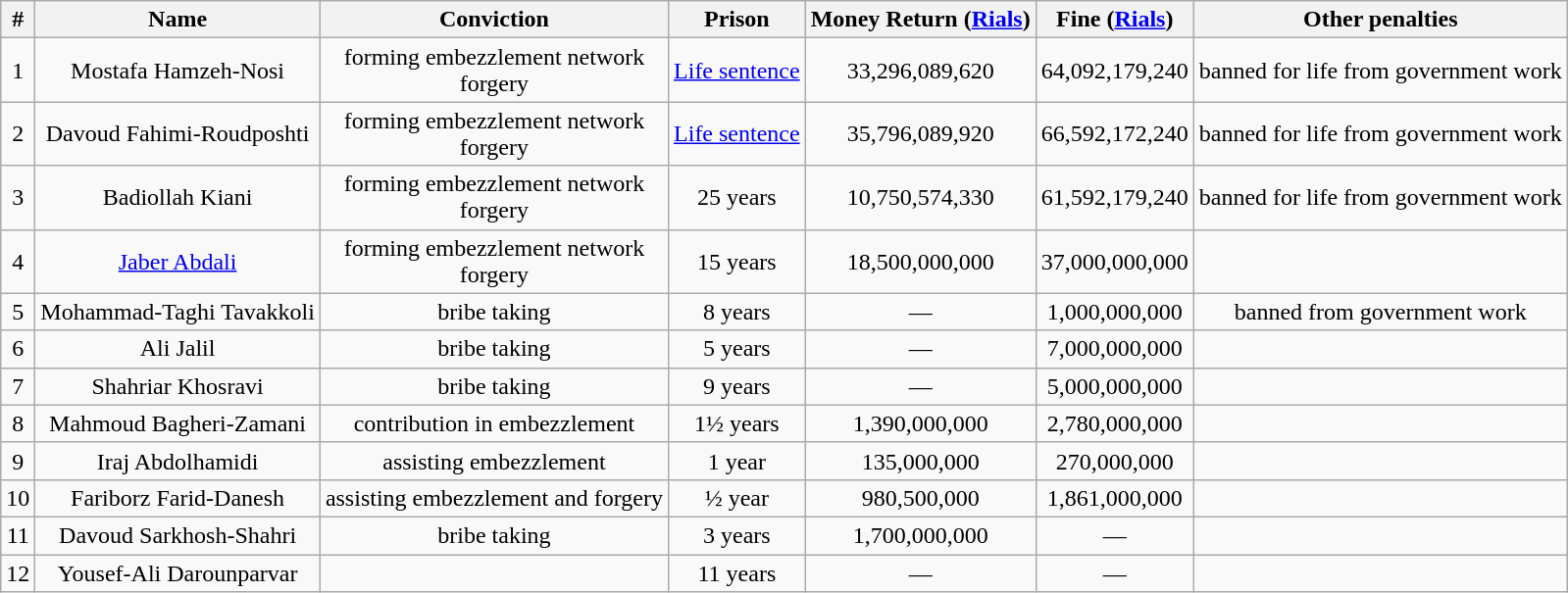<table class="wikitable sortable" style="text-align: center;">
<tr>
<th>#</th>
<th>Name</th>
<th>Conviction</th>
<th>Prison</th>
<th>Money Return (<a href='#'>Rials</a>)</th>
<th>Fine (<a href='#'>Rials</a>)</th>
<th>Other penalties</th>
</tr>
<tr>
<td>1</td>
<td>Mostafa Hamzeh-Nosi</td>
<td>forming embezzlement network<br>forgery</td>
<td><a href='#'>Life sentence</a></td>
<td>33,296,089,620</td>
<td>64,092,179,240</td>
<td>banned for life from government work</td>
</tr>
<tr>
<td>2</td>
<td>Davoud Fahimi-Roudposhti</td>
<td>forming embezzlement network<br>forgery</td>
<td><a href='#'>Life sentence</a></td>
<td>35,796,089,920</td>
<td>66,592,172,240</td>
<td>banned for life from government work</td>
</tr>
<tr>
<td>3</td>
<td>Badiollah Kiani</td>
<td>forming embezzlement network<br>forgery</td>
<td>25 years</td>
<td>10,750,574,330</td>
<td>61,592,179,240</td>
<td>banned for life from government work</td>
</tr>
<tr>
<td>4</td>
<td><a href='#'>Jaber Abdali</a></td>
<td>forming embezzlement network<br>forgery</td>
<td>15 years</td>
<td>18,500,000,000</td>
<td>37,000,000,000</td>
<td></td>
</tr>
<tr>
<td>5</td>
<td>Mohammad-Taghi Tavakkoli</td>
<td>bribe taking</td>
<td>8 years</td>
<td>—</td>
<td>1,000,000,000</td>
<td>banned from government work</td>
</tr>
<tr>
<td>6</td>
<td>Ali Jalil</td>
<td>bribe taking</td>
<td>5 years</td>
<td>—</td>
<td>7,000,000,000</td>
<td></td>
</tr>
<tr>
<td>7</td>
<td>Shahriar Khosravi</td>
<td>bribe taking</td>
<td>9 years</td>
<td>—</td>
<td>5,000,000,000</td>
<td></td>
</tr>
<tr>
<td>8</td>
<td>Mahmoud Bagheri-Zamani</td>
<td>contribution in embezzlement</td>
<td>1½ years</td>
<td>1,390,000,000</td>
<td>2,780,000,000</td>
<td></td>
</tr>
<tr>
<td>9</td>
<td>Iraj Abdolhamidi</td>
<td>assisting embezzlement</td>
<td>1 year</td>
<td>135,000,000</td>
<td>270,000,000</td>
<td></td>
</tr>
<tr>
<td>10</td>
<td>Fariborz Farid-Danesh</td>
<td>assisting embezzlement and forgery</td>
<td>½ year</td>
<td>980,500,000</td>
<td>1,861,000,000</td>
<td></td>
</tr>
<tr>
<td>11</td>
<td>Davoud Sarkhosh-Shahri</td>
<td>bribe taking</td>
<td>3 years</td>
<td>1,700,000,000</td>
<td>—</td>
<td></td>
</tr>
<tr>
<td>12</td>
<td>Yousef-Ali Darounparvar</td>
<td></td>
<td>11 years</td>
<td>—</td>
<td>—</td>
<td></td>
</tr>
</table>
